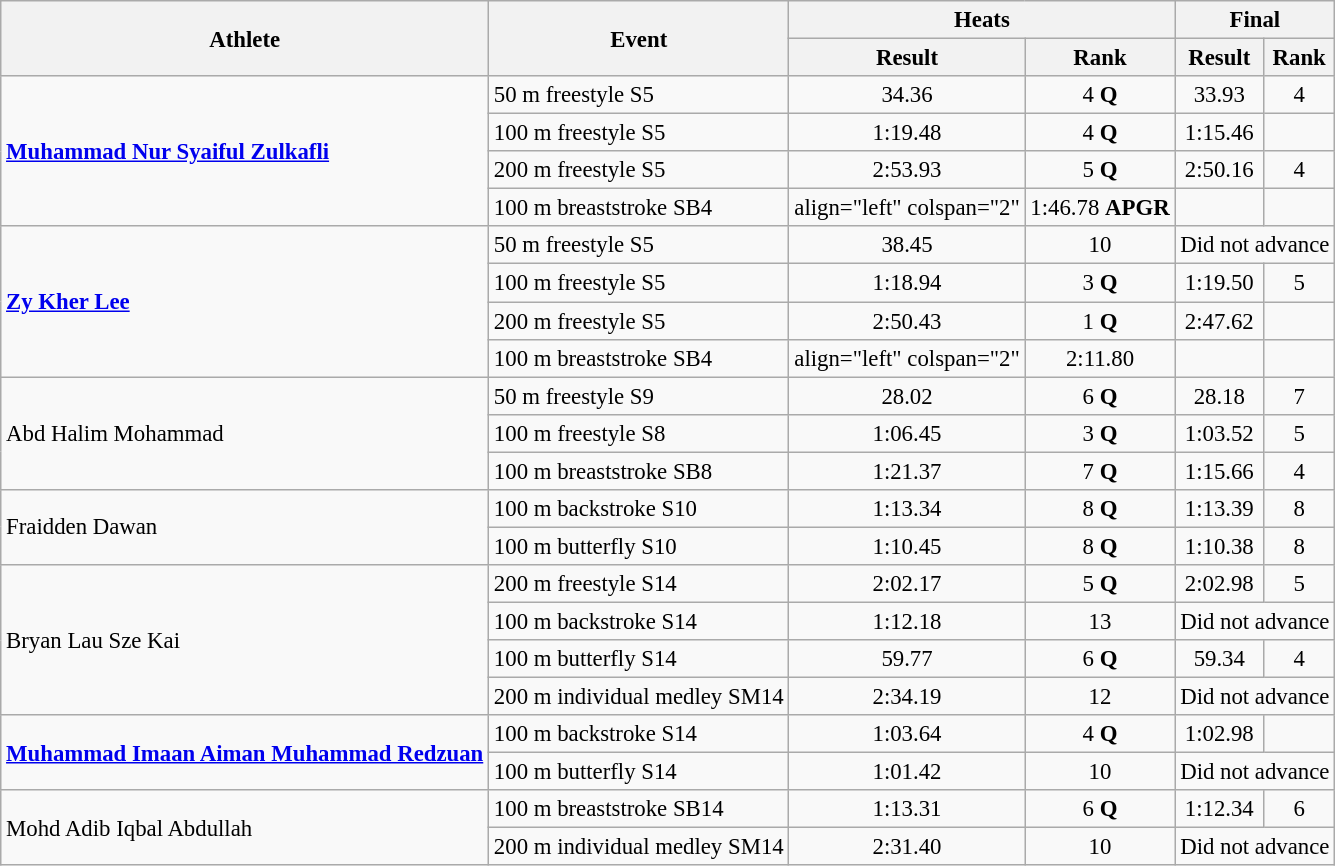<table class=wikitable style="font-size:95%">
<tr>
<th rowspan="2">Athlete</th>
<th rowspan="2">Event</th>
<th colspan="2">Heats</th>
<th colspan="2">Final</th>
</tr>
<tr>
<th>Result</th>
<th>Rank</th>
<th>Result</th>
<th>Rank</th>
</tr>
<tr align=center>
<td align=left rowspan="4"><strong><a href='#'>Muhammad Nur Syaiful Zulkafli</a></strong></td>
<td align=left>50 m freestyle S5</td>
<td>34.36</td>
<td>4 <strong>Q</strong></td>
<td>33.93</td>
<td>4</td>
</tr>
<tr align="center">
<td align=left>100 m freestyle S5</td>
<td>1:19.48</td>
<td>4 <strong>Q</strong></td>
<td>1:15.46</td>
<td></td>
</tr>
<tr align="center">
<td align=left>200 m freestyle S5</td>
<td>2:53.93</td>
<td>5 <strong>Q</strong></td>
<td>2:50.16</td>
<td>4</td>
</tr>
<tr align="center">
<td align=left>100 m breaststroke SB4</td>
<td>align="left" colspan="2" </td>
<td>1:46.78 <strong>APGR</strong></td>
<td></td>
</tr>
<tr align=center>
<td align=left rowspan="4"><strong><a href='#'>Zy Kher Lee</a></strong></td>
<td align=left>50 m freestyle S5</td>
<td>38.45</td>
<td>10</td>
<td align="center" colspan="2">Did not advance</td>
</tr>
<tr align="center">
<td align=left>100 m freestyle S5</td>
<td>1:18.94</td>
<td>3 <strong>Q</strong></td>
<td>1:19.50</td>
<td>5</td>
</tr>
<tr align="center">
<td align=left>200 m freestyle S5</td>
<td>2:50.43</td>
<td>1 <strong>Q</strong></td>
<td>2:47.62</td>
<td></td>
</tr>
<tr align="center">
<td align=left>100 m breaststroke SB4</td>
<td>align="left" colspan="2" </td>
<td>2:11.80</td>
<td></td>
</tr>
<tr align=center>
<td align=left rowspan="3">Abd Halim Mohammad</td>
<td align=left>50 m freestyle S9</td>
<td>28.02</td>
<td>6 <strong>Q</strong></td>
<td>28.18</td>
<td>7</td>
</tr>
<tr align="center">
<td align=left>100 m freestyle S8</td>
<td>1:06.45</td>
<td>3 <strong>Q</strong></td>
<td>1:03.52</td>
<td>5</td>
</tr>
<tr align="center">
<td align=left>100 m breaststroke SB8</td>
<td>1:21.37</td>
<td>7 <strong>Q</strong></td>
<td>1:15.66</td>
<td>4</td>
</tr>
<tr align=center>
<td align=left rowspan="2">Fraidden Dawan</td>
<td align=left>100 m backstroke S10</td>
<td>1:13.34</td>
<td>8 <strong>Q</strong></td>
<td>1:13.39</td>
<td>8</td>
</tr>
<tr align="center">
<td align=left>100 m butterfly S10</td>
<td>1:10.45</td>
<td>8 <strong>Q</strong></td>
<td>1:10.38</td>
<td>8</td>
</tr>
<tr align=center>
<td align=left rowspan="4">Bryan Lau Sze Kai</td>
<td align=left>200 m freestyle S14</td>
<td>2:02.17</td>
<td>5 <strong>Q</strong></td>
<td>2:02.98</td>
<td>5</td>
</tr>
<tr align="center">
<td align=left>100 m backstroke S14</td>
<td>1:12.18</td>
<td>13</td>
<td align="center" colspan="2">Did not advance</td>
</tr>
<tr align="center">
<td align=left>100 m butterfly S14</td>
<td>59.77</td>
<td>6 <strong>Q</strong></td>
<td>59.34</td>
<td>4</td>
</tr>
<tr align="center">
<td align=left>200 m individual medley SM14</td>
<td>2:34.19</td>
<td>12</td>
<td align="center" colspan="2">Did not advance</td>
</tr>
<tr align=center>
<td align=left rowspan="2"><strong><a href='#'>Muhammad Imaan Aiman Muhammad Redzuan</a></strong></td>
<td align=left>100 m backstroke S14</td>
<td>1:03.64</td>
<td>4 <strong>Q</strong></td>
<td>1:02.98</td>
<td></td>
</tr>
<tr align="center">
<td align=left>100 m butterfly S14</td>
<td>1:01.42</td>
<td>10</td>
<td align="center" colspan="2">Did not advance</td>
</tr>
<tr align=center>
<td align=left rowspan="2">Mohd Adib Iqbal Abdullah</td>
<td align=left>100 m breaststroke SB14</td>
<td>1:13.31</td>
<td>6 <strong>Q</strong></td>
<td>1:12.34</td>
<td>6</td>
</tr>
<tr align="center">
<td align=left>200 m individual medley SM14</td>
<td>2:31.40</td>
<td>10</td>
<td align="center" colspan="2">Did not advance</td>
</tr>
</table>
